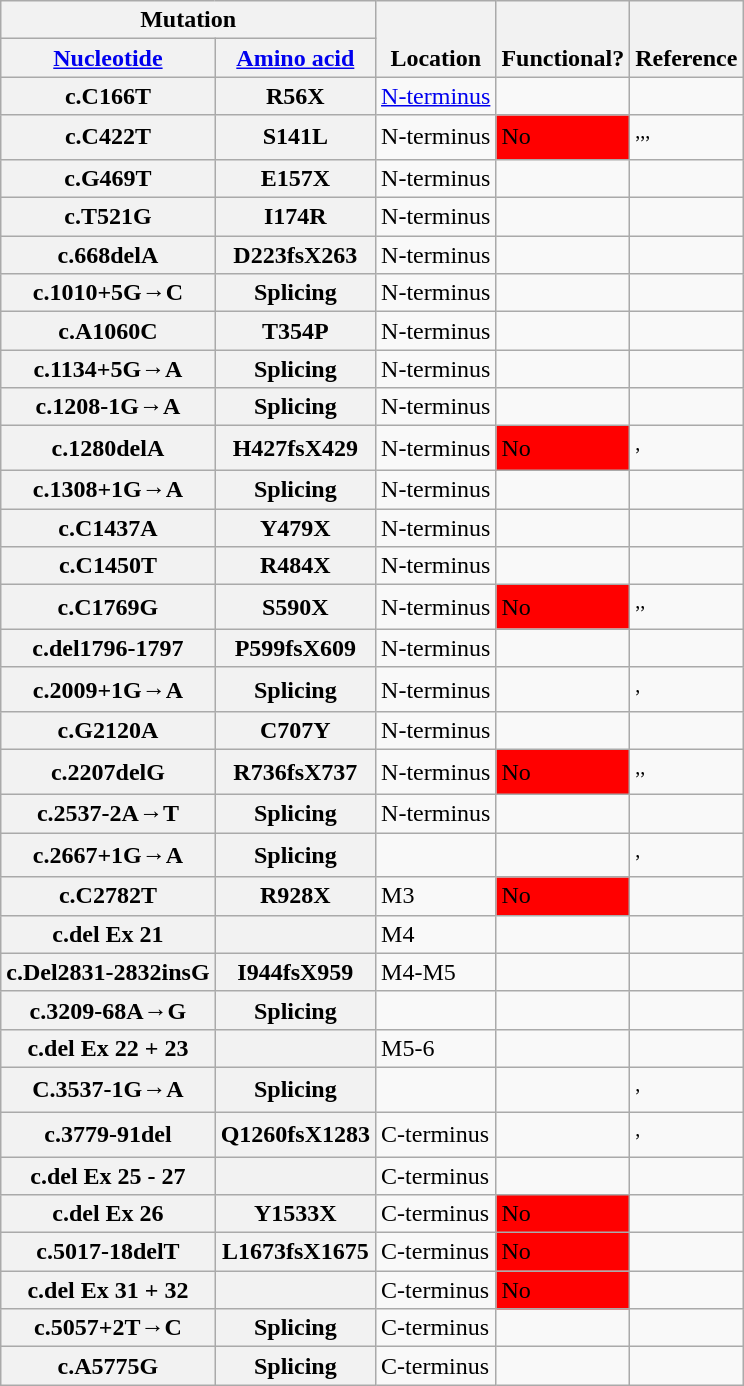<table class="wikitable">
<tr>
<th colspan="2">Mutation</th>
<th rowspan="2" style="vertical-align:bottom;">Location</th>
<th rowspan="2" style="vertical-align:bottom;">Functional?</th>
<th rowspan="2" style="vertical-align:bottom;">Reference</th>
</tr>
<tr>
<th><a href='#'>Nucleotide</a></th>
<th><a href='#'>Amino acid</a></th>
</tr>
<tr>
<th>c.C166T</th>
<th>R56X</th>
<td><a href='#'>N-terminus</a></td>
<td></td>
<td></td>
</tr>
<tr>
<th>c.C422T</th>
<th>S141L</th>
<td>N-terminus</td>
<td style="background: red;">No</td>
<td><sup>,</sup><sup>,</sup><sup>,</sup></td>
</tr>
<tr>
<th>c.G469T</th>
<th>E157X</th>
<td>N-terminus</td>
<td></td>
<td></td>
</tr>
<tr>
<th>c.T521G</th>
<th>I174R</th>
<td>N-terminus</td>
<td></td>
<td></td>
</tr>
<tr>
<th>c.668delA</th>
<th>D223fsX263</th>
<td>N-terminus</td>
<td></td>
<td></td>
</tr>
<tr>
<th>c.1010+5G→C</th>
<th>Splicing</th>
<td>N-terminus</td>
<td></td>
<td></td>
</tr>
<tr>
<th>c.A1060C</th>
<th>T354P</th>
<td>N-terminus</td>
<td></td>
<td></td>
</tr>
<tr>
<th>c.1134+5G→A</th>
<th>Splicing</th>
<td>N-terminus</td>
<td></td>
<td></td>
</tr>
<tr>
<th>c.1208-1G→A</th>
<th>Splicing</th>
<td>N-terminus</td>
<td></td>
<td></td>
</tr>
<tr>
<th>c.1280delA</th>
<th>H427fsX429</th>
<td>N-terminus</td>
<td style="background: red;">No</td>
<td><sup>,</sup></td>
</tr>
<tr>
<th>c.1308+1G→A</th>
<th>Splicing</th>
<td>N-terminus</td>
<td></td>
<td></td>
</tr>
<tr>
<th>c.C1437A</th>
<th>Y479X</th>
<td>N-terminus</td>
<td></td>
<td></td>
</tr>
<tr>
<th>c.C1450T</th>
<th>R484X</th>
<td>N-terminus</td>
<td></td>
<td></td>
</tr>
<tr>
<th>c.C1769G</th>
<th>S590X</th>
<td>N-terminus</td>
<td style="background: red;">No</td>
<td><sup>,</sup><sup>,</sup></td>
</tr>
<tr>
<th>c.del1796-1797</th>
<th>P599fsX609</th>
<td>N-terminus</td>
<td></td>
<td></td>
</tr>
<tr>
<th>c.2009+1G→A</th>
<th>Splicing</th>
<td>N-terminus</td>
<td></td>
<td><sup>,</sup></td>
</tr>
<tr>
<th>c.G2120A</th>
<th>C707Y</th>
<td>N-terminus</td>
<td></td>
<td></td>
</tr>
<tr>
<th>c.2207delG</th>
<th>R736fsX737</th>
<td>N-terminus</td>
<td style="background: red;">No</td>
<td><sup>,</sup><sup>,</sup></td>
</tr>
<tr>
<th>c.2537-2A→T</th>
<th>Splicing</th>
<td>N-terminus</td>
<td></td>
<td></td>
</tr>
<tr>
<th>c.2667+1G→A</th>
<th>Splicing</th>
<td></td>
<td></td>
<td><sup>,</sup></td>
</tr>
<tr>
<th>c.C2782T</th>
<th>R928X</th>
<td>M3</td>
<td style="background: red;">No</td>
<td></td>
</tr>
<tr>
<th>c.del Ex 21</th>
<th></th>
<td>M4</td>
<td></td>
<td></td>
</tr>
<tr>
<th>c.Del2831-2832insG</th>
<th>I944fsX959</th>
<td>M4-M5</td>
<td></td>
<td></td>
</tr>
<tr>
<th>c.3209-68A→G</th>
<th>Splicing</th>
<td></td>
<td></td>
<td></td>
</tr>
<tr>
<th>c.del Ex 22 + 23</th>
<th></th>
<td>M5-6</td>
<td></td>
<td></td>
</tr>
<tr>
<th>C.3537-1G→A</th>
<th>Splicing</th>
<td></td>
<td></td>
<td><sup>,</sup></td>
</tr>
<tr>
<th>c.3779-91del</th>
<th>Q1260fsX1283</th>
<td>C-terminus</td>
<td></td>
<td><sup>,</sup></td>
</tr>
<tr>
<th>c.del Ex 25 - 27</th>
<th></th>
<td>C-terminus</td>
<td></td>
<td></td>
</tr>
<tr>
<th>c.del Ex 26</th>
<th>Y1533X</th>
<td>C-terminus</td>
<td style="background: red;">No</td>
<td></td>
</tr>
<tr>
<th>c.5017-18delT</th>
<th>L1673fsX1675</th>
<td>C-terminus</td>
<td style="background: red;">No</td>
<td></td>
</tr>
<tr>
<th>c.del Ex 31 + 32</th>
<th></th>
<td>C-terminus</td>
<td style="background: red;">No</td>
<td></td>
</tr>
<tr>
<th>c.5057+2T→C</th>
<th>Splicing</th>
<td>C-terminus</td>
<td></td>
<td></td>
</tr>
<tr>
<th>c.A5775G</th>
<th>Splicing</th>
<td>C-terminus</td>
<td></td>
<td></td>
</tr>
</table>
